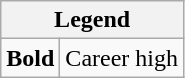<table class="wikitable mw-collapsible mw-collapsed">
<tr>
<th colspan="2">Legend</th>
</tr>
<tr>
<td><strong>Bold</strong></td>
<td>Career high</td>
</tr>
</table>
